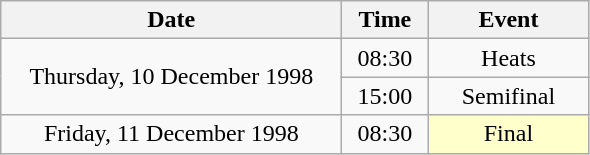<table class = "wikitable" style="text-align:center;">
<tr>
<th width=220>Date</th>
<th width=50>Time</th>
<th width=100>Event</th>
</tr>
<tr>
<td rowspan=2>Thursday, 10 December 1998</td>
<td>08:30</td>
<td>Heats</td>
</tr>
<tr>
<td>15:00</td>
<td>Semifinal</td>
</tr>
<tr>
<td>Friday, 11 December 1998</td>
<td>08:30</td>
<td bgcolor=ffffcc>Final</td>
</tr>
</table>
